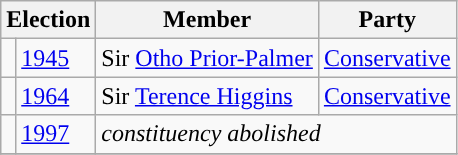<table class="wikitable">
<tr>
<th colspan="2">Election</th>
<th>Member</th>
<th>Party</th>
</tr>
<tr>
<td style="color:inherit;background-color: "></td>
<td><a href='#'>1945</a></td>
<td>Sir <a href='#'>Otho Prior-Palmer</a></td>
<td><a href='#'>Conservative</a></td>
</tr>
<tr>
<td style="color:inherit;background-color: "></td>
<td><a href='#'>1964</a></td>
<td>Sir <a href='#'>Terence Higgins</a></td>
<td><a href='#'>Conservative</a></td>
</tr>
<tr>
<td></td>
<td><a href='#'>1997</a></td>
<td colspan="2"><em>constituency abolished</em></td>
</tr>
<tr>
</tr>
</table>
